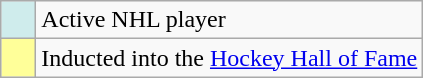<table class="wikitable col1center">
<tr>
<td style="width:1em" bgcolor="#CFECEC"></td>
<td>Active NHL player</td>
</tr>
<tr>
<td style="width:1em" bgcolor="#FFFF99"></td>
<td>Inducted into the <a href='#'>Hockey Hall of Fame</a></td>
</tr>
</table>
